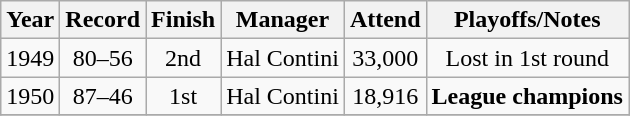<table class="wikitable" style="text-align:center">
<tr>
<th>Year</th>
<th>Record</th>
<th>Finish</th>
<th>Manager</th>
<th>Attend</th>
<th>Playoffs/Notes</th>
</tr>
<tr>
<td>1949</td>
<td>80–56</td>
<td>2nd</td>
<td>Hal Contini</td>
<td>33,000</td>
<td>Lost in 1st round</td>
</tr>
<tr>
<td>1950</td>
<td>87–46</td>
<td>1st</td>
<td>Hal Contini</td>
<td>18,916</td>
<td><strong>League champions</strong></td>
</tr>
<tr>
</tr>
</table>
